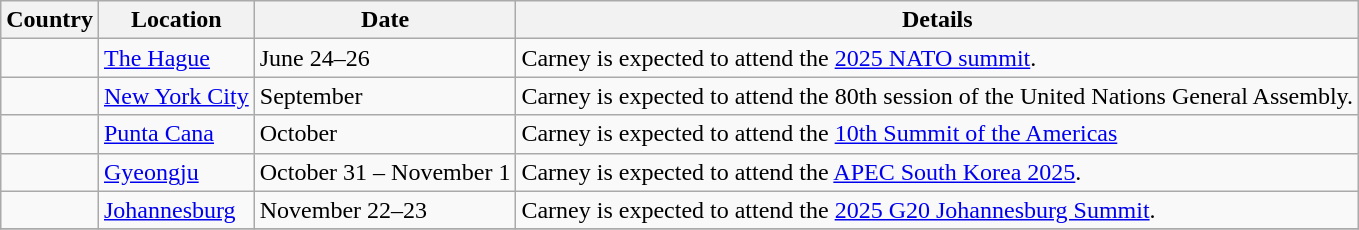<table class="wikitable sortable">
<tr>
<th>Country</th>
<th>Location</th>
<th>Date</th>
<th>Details</th>
</tr>
<tr>
<td></td>
<td><a href='#'>The Hague</a></td>
<td>June 24–26</td>
<td>Carney is expected to attend the <a href='#'>2025 NATO summit</a>.</td>
</tr>
<tr>
<td></td>
<td><a href='#'>New York City</a></td>
<td>September</td>
<td>Carney is expected to attend the 80th session of the United Nations General Assembly.</td>
</tr>
<tr>
<td></td>
<td><a href='#'>Punta Cana</a></td>
<td>October</td>
<td>Carney is expected to attend the <a href='#'>10th Summit of the Americas</a></td>
</tr>
<tr>
<td></td>
<td><a href='#'>Gyeongju</a></td>
<td>October 31 – November 1</td>
<td>Carney is expected to attend the <a href='#'>APEC South Korea 2025</a>.</td>
</tr>
<tr>
<td></td>
<td><a href='#'>Johannesburg</a></td>
<td>November 22–23</td>
<td>Carney is expected to attend the <a href='#'>2025 G20 Johannesburg Summit</a>.</td>
</tr>
<tr>
</tr>
</table>
